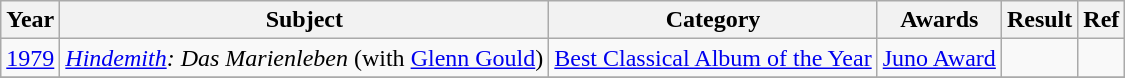<table class="wikitable">
<tr>
<th>Year</th>
<th>Subject</th>
<th>Category</th>
<th>Awards</th>
<th>Result</th>
<th>Ref</th>
</tr>
<tr>
<td><a href='#'>1979</a></td>
<td><em><a href='#'>Hindemith</a>: Das Marienleben</em> (with <a href='#'>Glenn Gould</a>)</td>
<td><a href='#'>Best Classical Album of the Year</a></td>
<td><a href='#'>Juno Award</a></td>
<td></td>
<td></td>
</tr>
<tr>
</tr>
</table>
